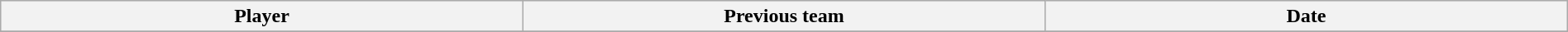<table class="wikitable" style="width:100%;">
<tr style="text-align:center; background:#ddd;">
<th style="width:33%;">Player</th>
<th style="width:33%;">Previous team</th>
<th style="width:33%;">Date</th>
</tr>
<tr>
</tr>
</table>
